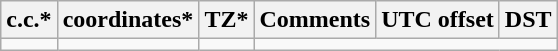<table class="wikitable sortable">
<tr>
<th>c.c.*</th>
<th>coordinates*</th>
<th>TZ*</th>
<th>Comments</th>
<th>UTC offset</th>
<th>DST</th>
</tr>
<tr --->
<td></td>
<td></td>
<td></td>
</tr>
</table>
